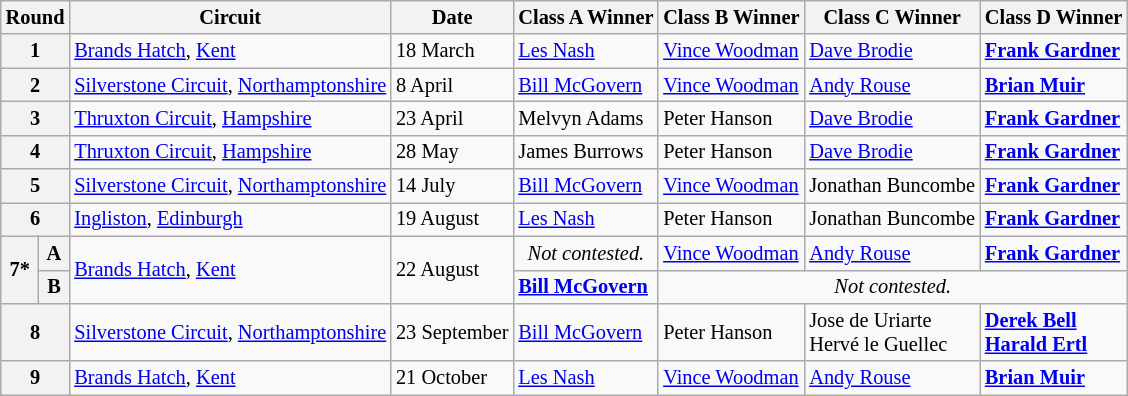<table class="wikitable" style="font-size: 85%;">
<tr>
<th colspan=2>Round</th>
<th>Circuit</th>
<th>Date</th>
<th>Class A Winner</th>
<th>Class B Winner</th>
<th>Class C Winner</th>
<th>Class D Winner</th>
</tr>
<tr>
<th colspan=2>1</th>
<td><a href='#'>Brands Hatch</a>, <a href='#'>Kent</a></td>
<td>18 March</td>
<td> <a href='#'>Les Nash</a></td>
<td> <a href='#'>Vince Woodman</a></td>
<td> <a href='#'>Dave Brodie</a></td>
<td> <strong><a href='#'>Frank Gardner</a></strong></td>
</tr>
<tr>
<th colspan=2>2</th>
<td><a href='#'>Silverstone Circuit</a>, <a href='#'>Northamptonshire</a></td>
<td>8 April</td>
<td> <a href='#'>Bill McGovern</a></td>
<td> <a href='#'>Vince Woodman</a></td>
<td> <a href='#'>Andy Rouse</a></td>
<td> <strong><a href='#'>Brian Muir</a></strong></td>
</tr>
<tr>
<th colspan=2>3</th>
<td><a href='#'>Thruxton Circuit</a>, <a href='#'>Hampshire</a></td>
<td>23 April</td>
<td> Melvyn Adams</td>
<td> Peter Hanson</td>
<td> <a href='#'>Dave Brodie</a></td>
<td> <strong><a href='#'>Frank Gardner</a></strong></td>
</tr>
<tr>
<th colspan=2>4</th>
<td><a href='#'>Thruxton Circuit</a>, <a href='#'>Hampshire</a></td>
<td>28 May</td>
<td> James Burrows</td>
<td> Peter Hanson</td>
<td> <a href='#'>Dave Brodie</a></td>
<td> <strong><a href='#'>Frank Gardner</a></strong></td>
</tr>
<tr>
<th colspan=2>5</th>
<td><a href='#'>Silverstone Circuit</a>, <a href='#'>Northamptonshire</a></td>
<td>14 July</td>
<td> <a href='#'>Bill McGovern</a></td>
<td> <a href='#'>Vince Woodman</a></td>
<td> Jonathan Buncombe</td>
<td> <strong><a href='#'>Frank Gardner</a></strong></td>
</tr>
<tr>
<th colspan=2>6</th>
<td><a href='#'>Ingliston</a>, <a href='#'>Edinburgh</a></td>
<td>19 August</td>
<td> <a href='#'>Les Nash</a></td>
<td> Peter Hanson</td>
<td> Jonathan Buncombe</td>
<td> <strong><a href='#'>Frank Gardner</a></strong></td>
</tr>
<tr>
<th rowspan=2>7*</th>
<th>A</th>
<td rowspan=2><a href='#'>Brands Hatch</a>, <a href='#'>Kent</a></td>
<td rowspan=2>22 August</td>
<td align=center><em>Not contested.</em></td>
<td> <a href='#'>Vince Woodman</a></td>
<td> <a href='#'>Andy Rouse</a></td>
<td> <strong><a href='#'>Frank Gardner</a></strong></td>
</tr>
<tr>
<th>B</th>
<td> <strong><a href='#'>Bill McGovern</a></strong></td>
<td colspan=3 align=center><em>Not contested.</em></td>
</tr>
<tr>
<th colspan=2>8</th>
<td><a href='#'>Silverstone Circuit</a>, <a href='#'>Northamptonshire</a></td>
<td>23 September</td>
<td> <a href='#'>Bill McGovern</a></td>
<td> Peter Hanson</td>
<td> Jose de Uriarte<br> Hervé le Guellec</td>
<td> <strong><a href='#'>Derek Bell</a></strong><br> <strong><a href='#'>Harald Ertl</a></strong></td>
</tr>
<tr>
<th colspan=2>9</th>
<td><a href='#'>Brands Hatch</a>, <a href='#'>Kent</a></td>
<td>21 October</td>
<td> <a href='#'>Les Nash</a></td>
<td> <a href='#'>Vince Woodman</a></td>
<td> <a href='#'>Andy Rouse</a></td>
<td> <strong><a href='#'>Brian Muir</a></strong></td>
</tr>
</table>
